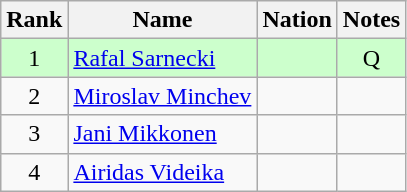<table class="wikitable sortable" style="text-align:center">
<tr>
<th>Rank</th>
<th>Name</th>
<th>Nation</th>
<th>Notes</th>
</tr>
<tr bgcolor=ccffcc>
<td>1</td>
<td align=left><a href='#'>Rafal Sarnecki</a></td>
<td align=left></td>
<td>Q</td>
</tr>
<tr>
<td>2</td>
<td align=left><a href='#'>Miroslav Minchev</a></td>
<td align=left></td>
<td></td>
</tr>
<tr>
<td>3</td>
<td align=left><a href='#'>Jani Mikkonen</a></td>
<td align=left></td>
<td></td>
</tr>
<tr>
<td>4</td>
<td align=left><a href='#'>Airidas Videika</a></td>
<td align=left></td>
<td></td>
</tr>
</table>
